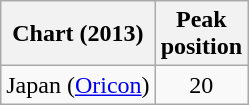<table class="wikitable sortable plainrowheaders">
<tr>
<th scope="col">Chart (2013)</th>
<th scope="col">Peak<br>position</th>
</tr>
<tr>
<td>Japan (<a href='#'>Oricon</a>)</td>
<td style="text-align:center;">20</td>
</tr>
</table>
